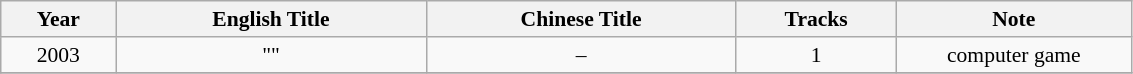<table class="wikitable" style="text-align:center; font-size:0.9em;">
<tr>
<th width="70">Year</th>
<th width="200">English Title</th>
<th width="200">Chinese Title</th>
<th width="100">Tracks</th>
<th width="150">Note</th>
</tr>
<tr>
<td>2003</td>
<td>""</td>
<td>–</td>
<td>1</td>
<td>computer game</td>
</tr>
<tr>
</tr>
</table>
